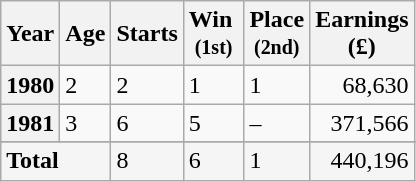<table class="wikitable plainrowheaders sortable" style="margin-right: 0;">
<tr>
<th scope="col">Year</th>
<th scope="col">Age</th>
<th scope="col">Starts</th>
<th scope="col">Win <br><small>(1st)</small></th>
<th scope="col">Place<br><small>(2nd)</small></th>
<th scope="col">Earnings<br>(£)</th>
</tr>
<tr>
<th scope="row">1980</th>
<td>2</td>
<td>2</td>
<td>1</td>
<td>1</td>
<td align="right">68,630</td>
</tr>
<tr>
<th scope="row">1981</th>
<td>3</td>
<td>6</td>
<td>5</td>
<td>–</td>
<td align="right">371,566</td>
</tr>
<tr>
</tr>
<tr class="sortbottom" bgcolor="whitesmoke">
<td colspan=2><strong>Total</strong></td>
<td>8</td>
<td>6</td>
<td>1</td>
<td align=right>440,196</td>
</tr>
</table>
